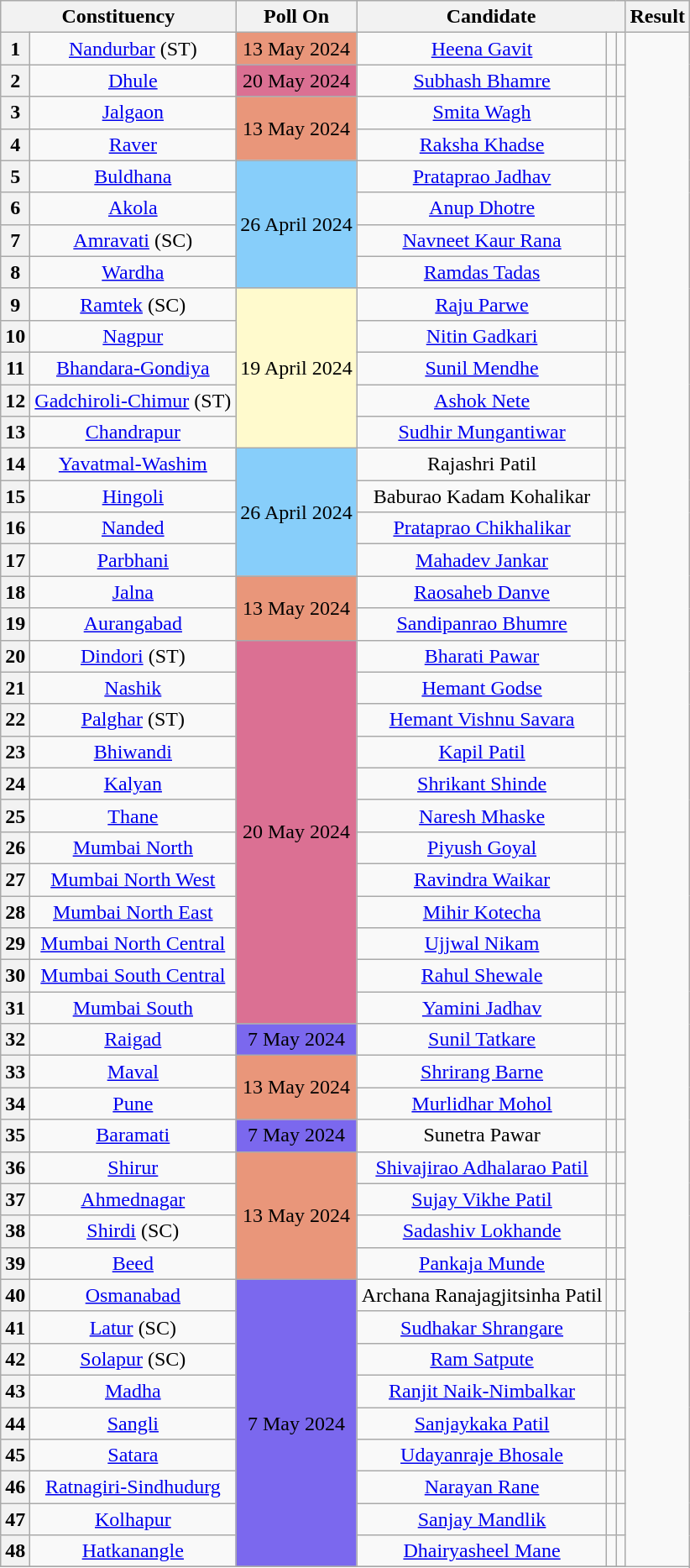<table class="wikitable sortable" style="text-align:center;">
<tr>
<th colspan="2">Constituency</th>
<th>Poll On</th>
<th colspan="3">Candidate</th>
<th>Result</th>
</tr>
<tr>
<th>1</th>
<td><a href='#'>Nandurbar</a> (ST)</td>
<td bgcolor=#E9967A>13 May 2024</td>
<td><a href='#'>Heena Gavit</a></td>
<td></td>
<td></td>
</tr>
<tr>
<th>2</th>
<td><a href='#'>Dhule</a></td>
<td bgcolor=#DB7093>20 May 2024</td>
<td><a href='#'>Subhash Bhamre</a></td>
<td></td>
<td></td>
</tr>
<tr>
<th>3</th>
<td><a href='#'>Jalgaon</a></td>
<td rowspan="2" bgcolor=#E9967A>13 May 2024</td>
<td><a href='#'>Smita Wagh</a></td>
<td></td>
<td></td>
</tr>
<tr>
<th>4</th>
<td><a href='#'>Raver</a></td>
<td><a href='#'>Raksha Khadse</a></td>
<td></td>
<td></td>
</tr>
<tr>
<th>5</th>
<td><a href='#'>Buldhana</a></td>
<td rowspan="4" bgcolor=#87CEFA>26 April 2024</td>
<td><a href='#'>Prataprao Jadhav</a></td>
<td></td>
<td></td>
</tr>
<tr>
<th>6</th>
<td><a href='#'>Akola</a></td>
<td><a href='#'>Anup Dhotre</a></td>
<td></td>
<td></td>
</tr>
<tr>
<th>7</th>
<td><a href='#'>Amravati</a> (SC)</td>
<td><a href='#'>Navneet Kaur Rana</a></td>
<td></td>
<td></td>
</tr>
<tr>
<th>8</th>
<td><a href='#'>Wardha</a></td>
<td><a href='#'>Ramdas Tadas</a></td>
<td></td>
<td></td>
</tr>
<tr>
<th>9</th>
<td><a href='#'>Ramtek</a> (SC)</td>
<td rowspan="5" bgcolor=#FFFACD>19 April 2024</td>
<td><a href='#'>Raju Parwe</a></td>
<td></td>
<td></td>
</tr>
<tr>
<th>10</th>
<td><a href='#'>Nagpur</a></td>
<td><a href='#'>Nitin Gadkari</a></td>
<td></td>
<td></td>
</tr>
<tr>
<th>11</th>
<td><a href='#'>Bhandara-Gondiya</a></td>
<td><a href='#'>Sunil Mendhe</a></td>
<td></td>
<td></td>
</tr>
<tr>
<th>12</th>
<td><a href='#'>Gadchiroli-Chimur</a> (ST)</td>
<td><a href='#'>Ashok Nete</a></td>
<td></td>
<td></td>
</tr>
<tr>
<th>13</th>
<td><a href='#'>Chandrapur</a></td>
<td><a href='#'>Sudhir Mungantiwar</a></td>
<td></td>
<td></td>
</tr>
<tr>
<th>14</th>
<td><a href='#'>Yavatmal-Washim</a></td>
<td rowspan="4" bgcolor=#87CEFA>26 April 2024</td>
<td>Rajashri Patil</td>
<td></td>
<td></td>
</tr>
<tr>
<th>15</th>
<td><a href='#'>Hingoli</a></td>
<td>Baburao Kadam Kohalikar</td>
<td></td>
<td></td>
</tr>
<tr>
<th>16</th>
<td><a href='#'>Nanded</a></td>
<td><a href='#'>Prataprao Chikhalikar</a></td>
<td></td>
<td></td>
</tr>
<tr>
<th>17</th>
<td><a href='#'>Parbhani</a></td>
<td><a href='#'>Mahadev Jankar</a></td>
<td></td>
<td></td>
</tr>
<tr>
<th>18</th>
<td><a href='#'>Jalna</a></td>
<td rowspan="2" bgcolor=#E9967A>13 May 2024</td>
<td><a href='#'>Raosaheb Danve</a></td>
<td></td>
<td></td>
</tr>
<tr>
<th>19</th>
<td><a href='#'>Aurangabad</a></td>
<td><a href='#'>Sandipanrao Bhumre</a></td>
<td></td>
<td></td>
</tr>
<tr>
<th>20</th>
<td><a href='#'>Dindori</a> (ST)</td>
<td rowspan="12" bgcolor=#DB7093>20 May 2024</td>
<td><a href='#'>Bharati Pawar</a></td>
<td></td>
<td></td>
</tr>
<tr>
<th>21</th>
<td><a href='#'>Nashik</a></td>
<td><a href='#'>Hemant Godse</a></td>
<td></td>
<td></td>
</tr>
<tr>
<th>22</th>
<td><a href='#'>Palghar</a> (ST)</td>
<td><a href='#'>Hemant Vishnu Savara</a></td>
<td></td>
<td></td>
</tr>
<tr>
<th>23</th>
<td><a href='#'>Bhiwandi</a></td>
<td><a href='#'>Kapil Patil</a></td>
<td></td>
<td></td>
</tr>
<tr>
<th>24</th>
<td><a href='#'>Kalyan</a></td>
<td><a href='#'>Shrikant Shinde</a></td>
<td></td>
<td></td>
</tr>
<tr>
<th>25</th>
<td><a href='#'>Thane</a></td>
<td><a href='#'>Naresh Mhaske</a></td>
<td></td>
<td></td>
</tr>
<tr>
<th>26</th>
<td><a href='#'>Mumbai North</a></td>
<td><a href='#'>Piyush Goyal</a></td>
<td></td>
<td></td>
</tr>
<tr>
<th>27</th>
<td><a href='#'>Mumbai North West</a></td>
<td><a href='#'>Ravindra Waikar</a></td>
<td></td>
<td></td>
</tr>
<tr>
<th>28</th>
<td><a href='#'>Mumbai North East</a></td>
<td><a href='#'>Mihir Kotecha</a></td>
<td></td>
<td></td>
</tr>
<tr>
<th>29</th>
<td><a href='#'>Mumbai North Central</a></td>
<td><a href='#'>Ujjwal Nikam</a></td>
<td></td>
<td></td>
</tr>
<tr>
<th>30</th>
<td><a href='#'>Mumbai South Central</a></td>
<td><a href='#'>Rahul Shewale</a></td>
<td></td>
<td></td>
</tr>
<tr>
<th>31</th>
<td><a href='#'>Mumbai South</a></td>
<td><a href='#'>Yamini Jadhav</a></td>
<td></td>
<td></td>
</tr>
<tr>
<th>32</th>
<td><a href='#'>Raigad</a></td>
<td bgcolor=#7B68EE>7 May 2024</td>
<td><a href='#'>Sunil Tatkare</a></td>
<td></td>
<td></td>
</tr>
<tr>
<th>33</th>
<td><a href='#'>Maval</a></td>
<td rowspan="2" bgcolor=#E9967A>13 May 2024</td>
<td><a href='#'>Shrirang Barne</a></td>
<td></td>
<td></td>
</tr>
<tr>
<th>34</th>
<td><a href='#'>Pune</a></td>
<td><a href='#'>Murlidhar Mohol</a></td>
<td></td>
<td></td>
</tr>
<tr>
<th>35</th>
<td><a href='#'>Baramati</a></td>
<td bgcolor=#7B68EE>7 May 2024</td>
<td>Sunetra Pawar</td>
<td></td>
<td></td>
</tr>
<tr>
<th>36</th>
<td><a href='#'>Shirur</a></td>
<td rowspan="4" bgcolor=#E9967A>13 May 2024</td>
<td><a href='#'>Shivajirao Adhalarao Patil</a></td>
<td></td>
<td></td>
</tr>
<tr>
<th>37</th>
<td><a href='#'>Ahmednagar</a></td>
<td><a href='#'>Sujay Vikhe Patil</a></td>
<td></td>
<td></td>
</tr>
<tr>
<th>38</th>
<td><a href='#'>Shirdi</a> (SC)</td>
<td><a href='#'>Sadashiv Lokhande</a></td>
<td></td>
<td></td>
</tr>
<tr>
<th>39</th>
<td><a href='#'>Beed</a></td>
<td><a href='#'>Pankaja Munde</a></td>
<td></td>
<td></td>
</tr>
<tr>
<th>40</th>
<td><a href='#'>Osmanabad</a></td>
<td rowspan="9" bgcolor=#7B68EE>7 May 2024</td>
<td>Archana Ranajagjitsinha Patil</td>
<td></td>
<td></td>
</tr>
<tr>
<th>41</th>
<td><a href='#'>Latur</a> (SC)</td>
<td><a href='#'>Sudhakar Shrangare</a></td>
<td></td>
<td></td>
</tr>
<tr>
<th>42</th>
<td><a href='#'>Solapur</a> (SC)</td>
<td><a href='#'>Ram Satpute</a></td>
<td></td>
<td></td>
</tr>
<tr>
<th>43</th>
<td><a href='#'>Madha</a></td>
<td><a href='#'>Ranjit Naik-Nimbalkar</a></td>
<td></td>
<td></td>
</tr>
<tr>
<th>44</th>
<td><a href='#'>Sangli</a></td>
<td><a href='#'>Sanjaykaka Patil</a></td>
<td></td>
<td></td>
</tr>
<tr>
<th>45</th>
<td><a href='#'>Satara</a></td>
<td><a href='#'>Udayanraje Bhosale</a></td>
<td></td>
<td></td>
</tr>
<tr>
<th>46</th>
<td><a href='#'>Ratnagiri-Sindhudurg</a></td>
<td><a href='#'>Narayan Rane</a></td>
<td></td>
<td></td>
</tr>
<tr>
<th>47</th>
<td><a href='#'>Kolhapur</a></td>
<td><a href='#'>Sanjay Mandlik</a></td>
<td></td>
<td></td>
</tr>
<tr>
<th>48</th>
<td><a href='#'>Hatkanangle</a></td>
<td><a href='#'>Dhairyasheel Mane</a></td>
<td></td>
<td></td>
</tr>
<tr>
</tr>
</table>
